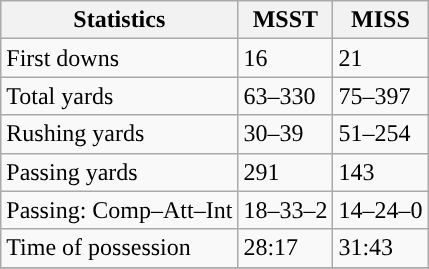<table class="wikitable" style="float: left;">
<tr>
<th>Statistics</th>
<th>MSST</th>
<th>MISS</th>
</tr>
<tr>
<td>First downs</td>
<td>16</td>
<td>21</td>
</tr>
<tr>
<td>Total yards</td>
<td>63–330</td>
<td>75–397</td>
</tr>
<tr>
<td>Rushing yards</td>
<td>30–39</td>
<td>51–254</td>
</tr>
<tr>
<td>Passing yards</td>
<td>291</td>
<td>143</td>
</tr>
<tr>
<td>Passing: Comp–Att–Int</td>
<td>18–33–2</td>
<td>14–24–0</td>
</tr>
<tr>
<td>Time of possession</td>
<td>28:17</td>
<td>31:43</td>
</tr>
<tr>
</tr>
</table>
